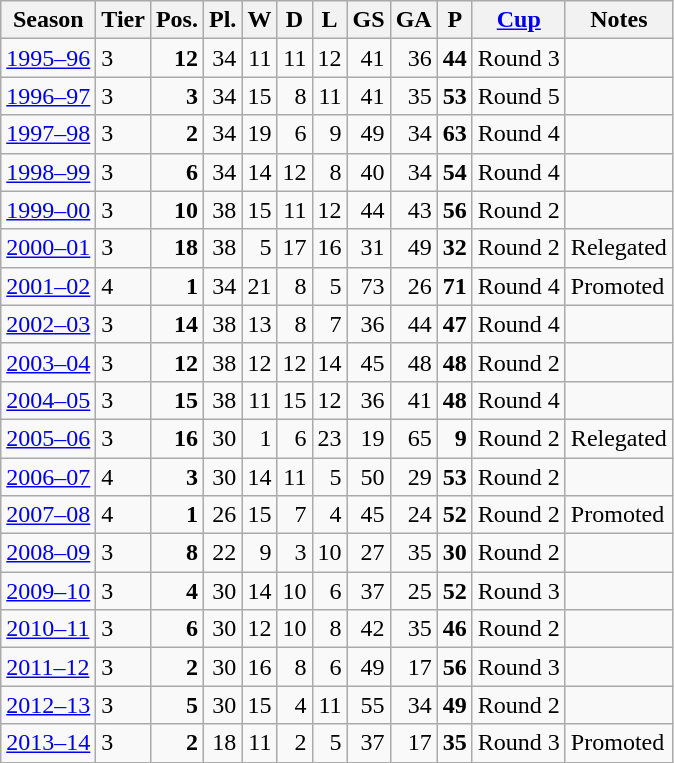<table class="wikitable">
<tr style="background:#efefef;">
<th>Season</th>
<th>Tier</th>
<th>Pos.</th>
<th>Pl.</th>
<th>W</th>
<th>D</th>
<th>L</th>
<th>GS</th>
<th>GA</th>
<th>P</th>
<th><a href='#'>Cup</a></th>
<th>Notes</th>
</tr>
<tr>
<td><a href='#'>1995–96</a></td>
<td>3</td>
<td align="right"><strong>12</strong></td>
<td align="right">34</td>
<td align="right">11</td>
<td align="right">11</td>
<td align="right">12</td>
<td align="right">41</td>
<td align="right">36</td>
<td align="right"><strong>44</strong></td>
<td>Round 3</td>
<td></td>
</tr>
<tr>
<td><a href='#'>1996–97</a></td>
<td>3</td>
<td align="right"><strong>3</strong></td>
<td align="right">34</td>
<td align="right">15</td>
<td align="right">8</td>
<td align="right">11</td>
<td align="right">41</td>
<td align="right">35</td>
<td align="right"><strong>53</strong></td>
<td>Round 5</td>
<td></td>
</tr>
<tr>
<td><a href='#'>1997–98</a></td>
<td>3</td>
<td align="right"><strong>2</strong></td>
<td align="right">34</td>
<td align="right">19</td>
<td align="right">6</td>
<td align="right">9</td>
<td align="right">49</td>
<td align="right">34</td>
<td align="right"><strong>63</strong></td>
<td>Round 4</td>
<td></td>
</tr>
<tr>
<td><a href='#'>1998–99</a></td>
<td>3</td>
<td align="right"><strong>6</strong></td>
<td align="right">34</td>
<td align="right">14</td>
<td align="right">12</td>
<td align="right">8</td>
<td align="right">40</td>
<td align="right">34</td>
<td align="right"><strong>54</strong></td>
<td>Round 4</td>
<td></td>
</tr>
<tr>
<td><a href='#'>1999–00</a></td>
<td>3</td>
<td align="right"><strong>10</strong></td>
<td align="right">38</td>
<td align="right">15</td>
<td align="right">11</td>
<td align="right">12</td>
<td align="right">44</td>
<td align="right">43</td>
<td align="right"><strong>56</strong></td>
<td>Round 2</td>
<td></td>
</tr>
<tr>
<td><a href='#'>2000–01</a></td>
<td>3</td>
<td align="right"><strong>18</strong></td>
<td align="right">38</td>
<td align="right">5</td>
<td align="right">17</td>
<td align="right">16</td>
<td align="right">31</td>
<td align="right">49</td>
<td align="right"><strong>32</strong></td>
<td>Round 2</td>
<td>Relegated</td>
</tr>
<tr>
<td><a href='#'>2001–02</a></td>
<td>4</td>
<td align="right"><strong>1</strong></td>
<td align="right">34</td>
<td align="right">21</td>
<td align="right">8</td>
<td align="right">5</td>
<td align="right">73</td>
<td align="right">26</td>
<td align="right"><strong>71</strong></td>
<td>Round 4</td>
<td>Promoted</td>
</tr>
<tr>
<td><a href='#'>2002–03</a></td>
<td>3</td>
<td align="right"><strong>14</strong></td>
<td align="right">38</td>
<td align="right">13</td>
<td align="right">8</td>
<td align="right">7</td>
<td align="right">36</td>
<td align="right">44</td>
<td align="right"><strong>47</strong></td>
<td>Round 4</td>
<td></td>
</tr>
<tr>
<td><a href='#'>2003–04</a></td>
<td>3</td>
<td align="right"><strong>12</strong></td>
<td align="right">38</td>
<td align="right">12</td>
<td align="right">12</td>
<td align="right">14</td>
<td align="right">45</td>
<td align="right">48</td>
<td align="right"><strong>48</strong></td>
<td>Round 2</td>
<td></td>
</tr>
<tr>
<td><a href='#'>2004–05</a></td>
<td>3</td>
<td align="right"><strong>15</strong></td>
<td align="right">38</td>
<td align="right">11</td>
<td align="right">15</td>
<td align="right">12</td>
<td align="right">36</td>
<td align="right">41</td>
<td align="right"><strong>48</strong></td>
<td>Round 4</td>
<td></td>
</tr>
<tr>
<td><a href='#'>2005–06</a></td>
<td>3</td>
<td align="right"><strong>16</strong></td>
<td align="right">30</td>
<td align="right">1</td>
<td align="right">6</td>
<td align="right">23</td>
<td align="right">19</td>
<td align="right">65</td>
<td align="right"><strong>9</strong></td>
<td>Round 2</td>
<td>Relegated</td>
</tr>
<tr>
<td><a href='#'>2006–07</a></td>
<td>4</td>
<td align="right"><strong>3</strong></td>
<td align="right">30</td>
<td align="right">14</td>
<td align="right">11</td>
<td align="right">5</td>
<td align="right">50</td>
<td align="right">29</td>
<td align="right"><strong>53</strong></td>
<td>Round 2</td>
<td></td>
</tr>
<tr>
<td><a href='#'>2007–08</a></td>
<td>4</td>
<td align="right"><strong>1</strong></td>
<td align="right">26</td>
<td align="right">15</td>
<td align="right">7</td>
<td align="right">4</td>
<td align="right">45</td>
<td align="right">24</td>
<td align="right"><strong>52</strong></td>
<td>Round 2</td>
<td>Promoted</td>
</tr>
<tr>
<td><a href='#'>2008–09</a></td>
<td>3</td>
<td align="right"><strong>8</strong></td>
<td align="right">22</td>
<td align="right">9</td>
<td align="right">3</td>
<td align="right">10</td>
<td align="right">27</td>
<td align="right">35</td>
<td align="right"><strong>30</strong></td>
<td>Round 2</td>
<td></td>
</tr>
<tr>
<td><a href='#'>2009–10</a></td>
<td>3</td>
<td align="right"><strong>4</strong></td>
<td align="right">30</td>
<td align="right">14</td>
<td align="right">10</td>
<td align="right">6</td>
<td align="right">37</td>
<td align="right">25</td>
<td align="right"><strong>52</strong></td>
<td>Round 3</td>
<td></td>
</tr>
<tr>
<td><a href='#'>2010–11</a></td>
<td>3</td>
<td align="right"><strong>6</strong></td>
<td align="right">30</td>
<td align="right">12</td>
<td align="right">10</td>
<td align="right">8</td>
<td align="right">42</td>
<td align="right">35</td>
<td align="right"><strong>46</strong></td>
<td>Round 2</td>
<td></td>
</tr>
<tr>
<td><a href='#'>2011–12</a></td>
<td>3</td>
<td align="right"><strong>2</strong></td>
<td align="right">30</td>
<td align="right">16</td>
<td align="right">8</td>
<td align="right">6</td>
<td align="right">49</td>
<td align="right">17</td>
<td align="right"><strong>56</strong></td>
<td>Round 3</td>
<td></td>
</tr>
<tr>
<td><a href='#'>2012–13</a></td>
<td>3</td>
<td align="right"><strong>5</strong></td>
<td align="right">30</td>
<td align="right">15</td>
<td align="right">4</td>
<td align="right">11</td>
<td align="right">55</td>
<td align="right">34</td>
<td align="right"><strong>49</strong></td>
<td>Round 2</td>
<td></td>
</tr>
<tr>
<td><a href='#'>2013–14</a></td>
<td>3</td>
<td align="right"><strong>2</strong></td>
<td align="right">18</td>
<td align="right">11</td>
<td align="right">2</td>
<td align="right">5</td>
<td align="right">37</td>
<td align="right">17</td>
<td align="right"><strong>35</strong></td>
<td>Round 3</td>
<td>Promoted</td>
</tr>
</table>
